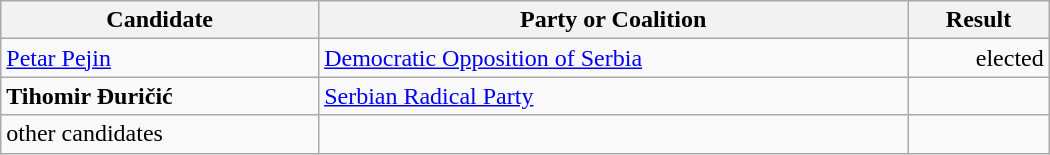<table style="width:700px;" class="wikitable">
<tr>
<th>Candidate</th>
<th>Party or Coalition</th>
<th>Result</th>
</tr>
<tr>
<td align="left"><a href='#'>Petar Pejin</a></td>
<td align="left"><a href='#'>Democratic Opposition of Serbia</a></td>
<td align="right">elected</td>
</tr>
<tr>
<td align="left"><strong>Tihomir Đuričić</strong></td>
<td align="left"><a href='#'>Serbian Radical Party</a></td>
<td align="right"></td>
</tr>
<tr>
<td align="left">other candidates</td>
<td align="left"></td>
<td align="right"></td>
</tr>
</table>
